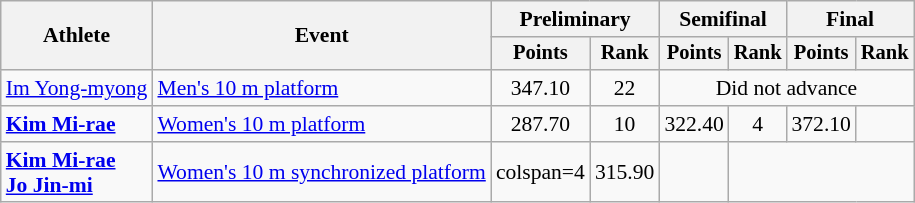<table class=wikitable style=font-size:90%;text-align:center>
<tr>
<th rowspan=2>Athlete</th>
<th rowspan=2>Event</th>
<th colspan=2>Preliminary</th>
<th colspan=2>Semifinal</th>
<th colspan=2>Final</th>
</tr>
<tr style=font-size:95%>
<th>Points</th>
<th>Rank</th>
<th>Points</th>
<th>Rank</th>
<th>Points</th>
<th>Rank</th>
</tr>
<tr align=center>
<td align=left><a href='#'>Im Yong-myong</a></td>
<td align=left><a href='#'>Men's 10 m platform</a></td>
<td>347.10</td>
<td>22</td>
<td colspan=4>Did not advance</td>
</tr>
<tr align=center>
<td align=left><strong><a href='#'>Kim Mi-rae</a></strong></td>
<td align=left><a href='#'>Women's 10 m platform</a></td>
<td>287.70</td>
<td>10</td>
<td>322.40</td>
<td>4</td>
<td>372.10</td>
<td></td>
</tr>
<tr align=center>
<td align=left><strong><a href='#'>Kim Mi-rae</a><br><a href='#'>Jo Jin-mi</a></strong></td>
<td align=left><a href='#'>Women's 10 m synchronized platform</a></td>
<td>colspan=4 </td>
<td>315.90</td>
<td></td>
</tr>
</table>
